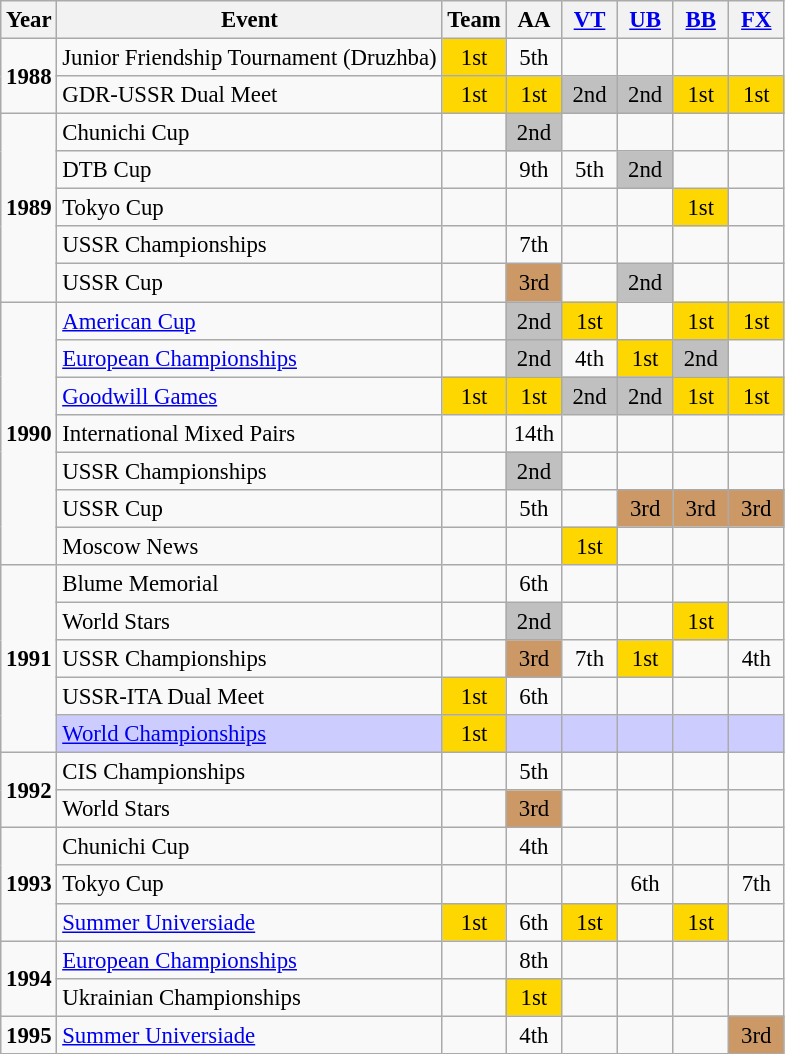<table class="wikitable" style="text-align:center; font-size: 95%;">
<tr>
<th>Year</th>
<th>Event</th>
<th style="width:30px;">Team</th>
<th style="width:30px;">AA</th>
<th style="width:30px;"><a href='#'>VT</a></th>
<th style="width:30px;"><a href='#'>UB</a></th>
<th style="width:30px;"><a href='#'>BB</a></th>
<th style="width:30px;"><a href='#'>FX</a></th>
</tr>
<tr>
<td rowspan="2"><strong>1988</strong></td>
<td align=left>Junior Friendship Tournament (Druzhba)</td>
<td style="background: gold">1st</td>
<td>5th</td>
<td></td>
<td></td>
<td></td>
<td></td>
</tr>
<tr>
<td align=left>GDR-USSR Dual Meet</td>
<td style="background: gold">1st</td>
<td style="background: gold">1st</td>
<td style="background:silver;">2nd</td>
<td style="background:silver;">2nd</td>
<td style="background: gold">1st</td>
<td style="background: gold">1st</td>
</tr>
<tr>
<td rowspan="5"><strong>1989</strong></td>
<td align=left>Chunichi Cup</td>
<td></td>
<td style="background:silver;">2nd</td>
<td></td>
<td></td>
<td></td>
<td></td>
</tr>
<tr>
<td align=left>DTB Cup</td>
<td></td>
<td>9th</td>
<td>5th</td>
<td style="background:silver;">2nd</td>
<td></td>
<td></td>
</tr>
<tr>
<td align=left>Tokyo Cup</td>
<td></td>
<td></td>
<td></td>
<td></td>
<td style="background: gold">1st</td>
<td></td>
</tr>
<tr>
<td align=left>USSR Championships</td>
<td></td>
<td>7th</td>
<td></td>
<td></td>
<td></td>
<td></td>
</tr>
<tr>
<td align=left>USSR Cup</td>
<td></td>
<td style="background:#c96;">3rd</td>
<td></td>
<td style="background:silver;">2nd</td>
<td></td>
<td></td>
</tr>
<tr>
<td rowspan="7"><strong>1990</strong></td>
<td align=left><a href='#'>American Cup</a></td>
<td></td>
<td style="background:silver;">2nd</td>
<td style="background: gold">1st</td>
<td></td>
<td style="background: gold">1st</td>
<td style="background: gold">1st</td>
</tr>
<tr>
<td align=left><a href='#'>European Championships</a></td>
<td></td>
<td style="background:silver;">2nd</td>
<td>4th</td>
<td style="background: gold">1st</td>
<td style="background:silver;">2nd</td>
<td></td>
</tr>
<tr>
<td align=left><a href='#'>Goodwill Games</a></td>
<td style="background: gold">1st</td>
<td style="background: gold">1st</td>
<td style="background:silver;">2nd</td>
<td style="background:silver;">2nd</td>
<td style="background: gold">1st</td>
<td style="background: gold">1st</td>
</tr>
<tr>
<td align=left>International Mixed Pairs</td>
<td></td>
<td>14th</td>
<td></td>
<td></td>
<td></td>
<td></td>
</tr>
<tr>
<td align=left>USSR Championships</td>
<td></td>
<td style="background:silver;">2nd</td>
<td></td>
<td></td>
<td></td>
<td></td>
</tr>
<tr>
<td align=left>USSR Cup</td>
<td></td>
<td>5th</td>
<td></td>
<td style="background:#c96;">3rd</td>
<td style="background:#c96;">3rd</td>
<td style="background:#c96;">3rd</td>
</tr>
<tr>
<td align=left>Moscow News</td>
<td></td>
<td></td>
<td style="background: gold">1st</td>
<td></td>
<td></td>
<td></td>
</tr>
<tr>
<td rowspan="5"><strong>1991</strong></td>
<td align=left>Blume Memorial</td>
<td></td>
<td>6th</td>
<td></td>
<td></td>
<td></td>
<td></td>
</tr>
<tr>
<td align=left>World Stars</td>
<td></td>
<td style="background:silver;">2nd</td>
<td></td>
<td></td>
<td style="background: gold">1st</td>
<td></td>
</tr>
<tr>
<td align=left>USSR Championships</td>
<td></td>
<td style="background:#c96;">3rd</td>
<td>7th</td>
<td style="background: gold">1st</td>
<td></td>
<td>4th</td>
</tr>
<tr>
<td align=left>USSR-ITA Dual Meet</td>
<td style="background: gold">1st</td>
<td>6th</td>
<td></td>
<td></td>
<td></td>
<td></td>
</tr>
<tr bgcolor=#CCCCFF>
<td align=left><a href='#'>World Championships</a></td>
<td style="background: gold">1st</td>
<td></td>
<td></td>
<td></td>
<td></td>
<td></td>
</tr>
<tr>
<td rowspan="2"><strong>1992</strong></td>
<td align=left>CIS Championships</td>
<td></td>
<td>5th</td>
<td></td>
<td></td>
<td></td>
<td></td>
</tr>
<tr>
<td align=left>World Stars</td>
<td></td>
<td style="background:#c96;">3rd</td>
<td></td>
<td></td>
<td></td>
<td></td>
</tr>
<tr>
<td rowspan="3"><strong>1993</strong></td>
<td align=left>Chunichi Cup</td>
<td></td>
<td>4th</td>
<td></td>
<td></td>
<td></td>
<td></td>
</tr>
<tr>
<td align=left>Tokyo Cup</td>
<td></td>
<td></td>
<td></td>
<td>6th</td>
<td></td>
<td>7th</td>
</tr>
<tr>
<td align=left><a href='#'>Summer Universiade</a></td>
<td style="background: gold">1st</td>
<td>6th</td>
<td style="background: gold">1st</td>
<td></td>
<td style="background: gold">1st</td>
<td></td>
</tr>
<tr>
<td rowspan="2"><strong>1994</strong></td>
<td align=left><a href='#'>European Championships</a></td>
<td></td>
<td>8th</td>
<td></td>
<td></td>
<td></td>
<td></td>
</tr>
<tr>
<td align=left>Ukrainian Championships</td>
<td></td>
<td style="background: gold">1st</td>
<td></td>
<td></td>
<td></td>
<td></td>
</tr>
<tr>
<td rowspan="1"><strong>1995</strong></td>
<td align=left><a href='#'>Summer Universiade</a></td>
<td></td>
<td>4th</td>
<td></td>
<td></td>
<td></td>
<td style="background:#c96;">3rd</td>
</tr>
</table>
